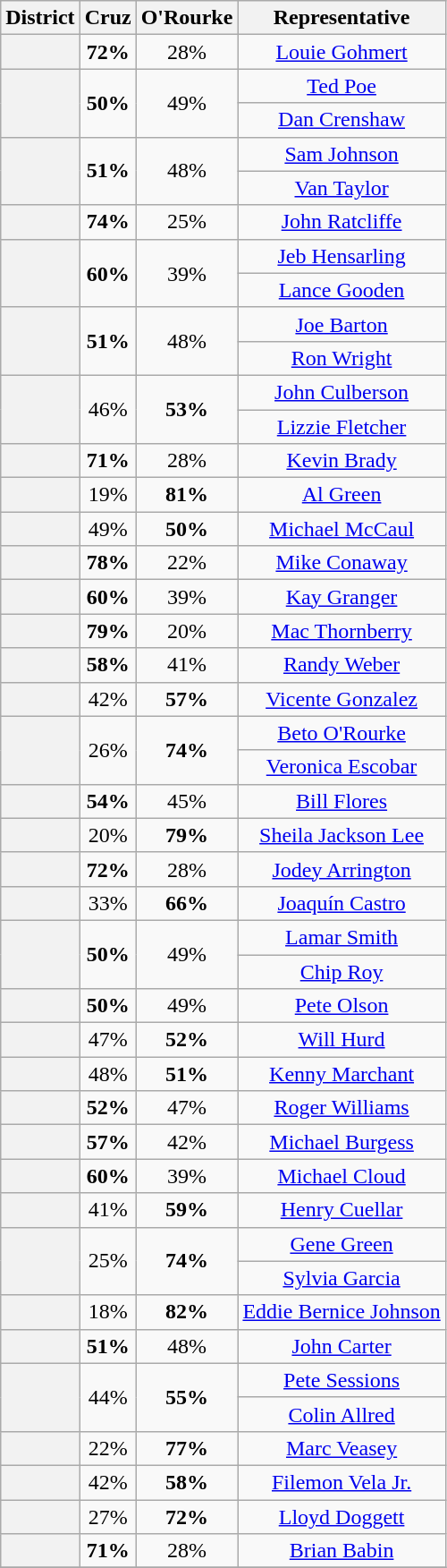<table class="wikitable sortable">
<tr>
<th>District</th>
<th>Cruz</th>
<th>O'Rourke</th>
<th>Representative</th>
</tr>
<tr align=center>
<th></th>
<td><strong>72%</strong></td>
<td>28%</td>
<td><a href='#'>Louie Gohmert</a></td>
</tr>
<tr align=center>
<th rowspan=2 ></th>
<td rowspan=2><strong>50%</strong></td>
<td rowspan=2>49%</td>
<td><a href='#'>Ted Poe</a></td>
</tr>
<tr align=center>
<td><a href='#'>Dan Crenshaw</a></td>
</tr>
<tr align=center>
<th rowspan=2 ></th>
<td rowspan=2><strong>51%</strong></td>
<td rowspan=2>48%</td>
<td><a href='#'>Sam Johnson</a></td>
</tr>
<tr align=center>
<td><a href='#'>Van Taylor</a></td>
</tr>
<tr align=center>
<th></th>
<td><strong>74%</strong></td>
<td>25%</td>
<td><a href='#'>John Ratcliffe</a></td>
</tr>
<tr align=center>
<th rowspan=2 ></th>
<td rowspan=2><strong>60%</strong></td>
<td rowspan=2>39%</td>
<td><a href='#'>Jeb Hensarling</a></td>
</tr>
<tr align=center>
<td><a href='#'>Lance Gooden</a></td>
</tr>
<tr align=center>
<th rowspan=2 ></th>
<td rowspan=2><strong>51%</strong></td>
<td rowspan=2>48%</td>
<td><a href='#'>Joe Barton</a></td>
</tr>
<tr align=center>
<td><a href='#'>Ron Wright</a></td>
</tr>
<tr align=center>
<th rowspan=2 ></th>
<td rowspan=2>46%</td>
<td rowspan=2><strong>53%</strong></td>
<td><a href='#'>John Culberson</a></td>
</tr>
<tr align=center>
<td><a href='#'>Lizzie Fletcher</a></td>
</tr>
<tr align=center>
<th></th>
<td><strong>71%</strong></td>
<td>28%</td>
<td><a href='#'>Kevin Brady</a></td>
</tr>
<tr align=center>
<th></th>
<td>19%</td>
<td><strong>81%</strong></td>
<td><a href='#'>Al Green</a></td>
</tr>
<tr align=center>
<th></th>
<td>49%</td>
<td><strong>50%</strong></td>
<td><a href='#'>Michael McCaul</a></td>
</tr>
<tr align=center>
<th></th>
<td><strong>78%</strong></td>
<td>22%</td>
<td><a href='#'>Mike Conaway</a></td>
</tr>
<tr align=center>
<th></th>
<td><strong>60%</strong></td>
<td>39%</td>
<td><a href='#'>Kay Granger</a></td>
</tr>
<tr align=center>
<th></th>
<td><strong>79%</strong></td>
<td>20%</td>
<td><a href='#'>Mac Thornberry</a></td>
</tr>
<tr align=center>
<th></th>
<td><strong>58%</strong></td>
<td>41%</td>
<td><a href='#'>Randy Weber</a></td>
</tr>
<tr align=center>
<th></th>
<td>42%</td>
<td><strong>57%</strong></td>
<td><a href='#'>Vicente Gonzalez</a></td>
</tr>
<tr align=center>
<th rowspan=2 ></th>
<td rowspan=2>26%</td>
<td rowspan=2><strong>74%</strong></td>
<td><a href='#'>Beto O'Rourke</a></td>
</tr>
<tr align=center>
<td><a href='#'>Veronica Escobar</a></td>
</tr>
<tr align=center>
<th></th>
<td><strong>54%</strong></td>
<td>45%</td>
<td><a href='#'>Bill Flores</a></td>
</tr>
<tr align=center>
<th></th>
<td>20%</td>
<td><strong>79%</strong></td>
<td><a href='#'>Sheila Jackson Lee</a></td>
</tr>
<tr align=center>
<th></th>
<td><strong>72%</strong></td>
<td>28%</td>
<td><a href='#'>Jodey Arrington</a></td>
</tr>
<tr align=center>
<th></th>
<td>33%</td>
<td><strong>66%</strong></td>
<td><a href='#'>Joaquín Castro</a></td>
</tr>
<tr align=center>
<th rowspan=2 ></th>
<td rowspan=2><strong>50%</strong></td>
<td rowspan=2>49%</td>
<td><a href='#'>Lamar Smith</a></td>
</tr>
<tr align=center>
<td><a href='#'>Chip Roy</a></td>
</tr>
<tr align=center>
<th></th>
<td><strong>50%</strong></td>
<td>49%</td>
<td><a href='#'>Pete Olson</a></td>
</tr>
<tr align=center>
<th></th>
<td>47%</td>
<td><strong>52%</strong></td>
<td><a href='#'>Will Hurd</a></td>
</tr>
<tr align=center>
<th></th>
<td>48%</td>
<td><strong>51%</strong></td>
<td><a href='#'>Kenny Marchant</a></td>
</tr>
<tr align=center>
<th></th>
<td><strong>52%</strong></td>
<td>47%</td>
<td><a href='#'>Roger Williams</a></td>
</tr>
<tr align=center>
<th></th>
<td><strong>57%</strong></td>
<td>42%</td>
<td><a href='#'>Michael Burgess</a></td>
</tr>
<tr align=center>
<th></th>
<td><strong>60%</strong></td>
<td>39%</td>
<td><a href='#'>Michael Cloud</a></td>
</tr>
<tr align=center>
<th></th>
<td>41%</td>
<td><strong>59%</strong></td>
<td><a href='#'>Henry Cuellar</a></td>
</tr>
<tr align=center>
<th rowspan=2 ></th>
<td rowspan=2>25%</td>
<td rowspan=2><strong>74%</strong></td>
<td><a href='#'>Gene Green</a></td>
</tr>
<tr align=center>
<td><a href='#'>Sylvia Garcia</a></td>
</tr>
<tr align=center>
<th></th>
<td>18%</td>
<td><strong>82%</strong></td>
<td><a href='#'>Eddie Bernice Johnson</a></td>
</tr>
<tr align=center>
<th></th>
<td><strong>51%</strong></td>
<td>48%</td>
<td><a href='#'>John Carter</a></td>
</tr>
<tr align=center>
<th rowspan=2 ></th>
<td rowspan=2>44%</td>
<td rowspan=2><strong>55%</strong></td>
<td><a href='#'>Pete Sessions</a></td>
</tr>
<tr align=center>
<td><a href='#'>Colin Allred</a></td>
</tr>
<tr align=center>
<th></th>
<td>22%</td>
<td><strong>77%</strong></td>
<td><a href='#'>Marc Veasey</a></td>
</tr>
<tr align=center>
<th></th>
<td>42%</td>
<td><strong>58%</strong></td>
<td><a href='#'>Filemon Vela Jr.</a></td>
</tr>
<tr align=center>
<th></th>
<td>27%</td>
<td><strong>72%</strong></td>
<td><a href='#'>Lloyd Doggett</a></td>
</tr>
<tr align=center>
<th></th>
<td><strong>71%</strong></td>
<td>28%</td>
<td><a href='#'>Brian Babin</a></td>
</tr>
<tr align=center>
</tr>
</table>
